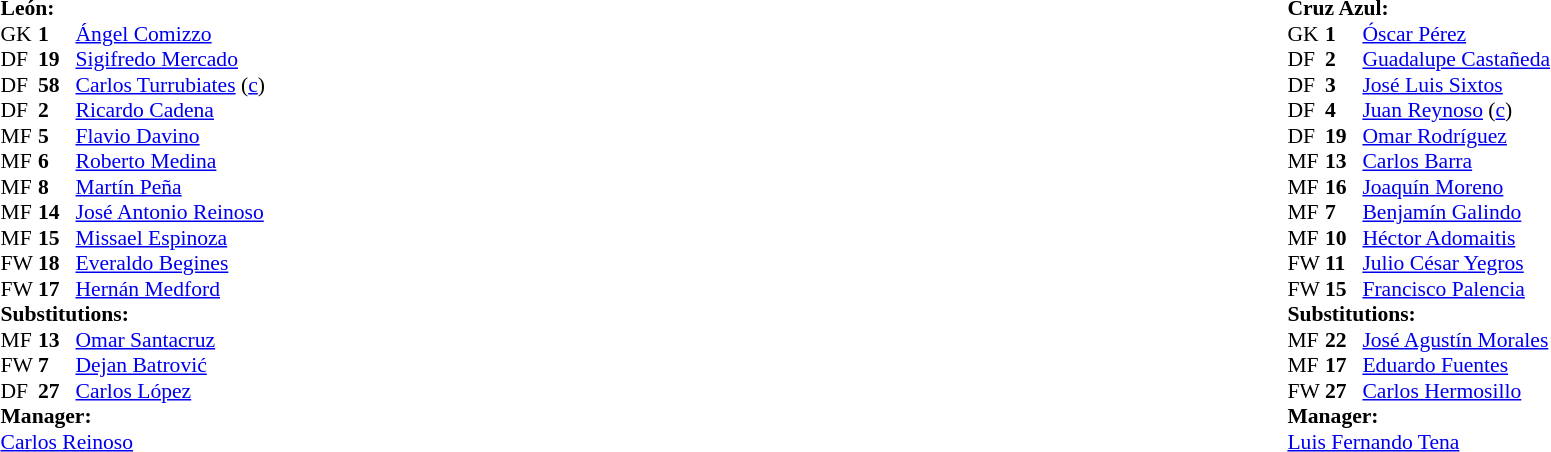<table width="100%">
<tr>
<td valign="top" width="50%"><br><table style="font-size: 90%" cellspacing="0" cellpadding="0">
<tr>
<td colspan="4"><strong>León:</strong></td>
</tr>
<tr>
<th width=25></th>
<th width=25></th>
</tr>
<tr>
<td>GK</td>
<td><strong>1</strong></td>
<td> <a href='#'>Ángel Comizzo</a></td>
</tr>
<tr>
<td>DF</td>
<td><strong>19</strong></td>
<td> <a href='#'>Sigifredo Mercado</a></td>
</tr>
<tr>
<td>DF</td>
<td><strong>58</strong></td>
<td> <a href='#'>Carlos Turrubiates</a> (<a href='#'>c</a>)</td>
</tr>
<tr>
<td>DF</td>
<td><strong>2</strong></td>
<td> <a href='#'>Ricardo Cadena</a></td>
<td></td>
</tr>
<tr>
<td>MF</td>
<td><strong>5</strong></td>
<td> <a href='#'>Flavio Davino</a></td>
<td></td>
</tr>
<tr>
<td>MF</td>
<td><strong>6</strong></td>
<td> <a href='#'>Roberto Medina</a></td>
<td></td>
</tr>
<tr>
<td>MF</td>
<td><strong>8</strong></td>
<td> <a href='#'>Martín Peña</a></td>
<td></td>
<td></td>
</tr>
<tr>
<td>MF</td>
<td><strong>14</strong></td>
<td> <a href='#'>José Antonio Reinoso</a></td>
<td></td>
<td></td>
</tr>
<tr>
<td>MF</td>
<td><strong>15</strong></td>
<td> <a href='#'>Missael Espinoza</a></td>
</tr>
<tr>
<td>FW</td>
<td><strong>18</strong></td>
<td> <a href='#'>Everaldo Begines</a></td>
</tr>
<tr>
<td>FW</td>
<td><strong>17</strong></td>
<td> <a href='#'>Hernán Medford</a></td>
<td></td>
</tr>
<tr>
<td colspan=3><strong>Substitutions:</strong></td>
</tr>
<tr>
<td>MF</td>
<td><strong>13</strong></td>
<td> <a href='#'>Omar Santacruz</a></td>
<td></td>
<td> </td>
</tr>
<tr>
<td>FW</td>
<td><strong>7</strong></td>
<td> <a href='#'>Dejan Batrović</a></td>
<td></td>
<td></td>
</tr>
<tr>
<td>DF</td>
<td><strong>27</strong></td>
<td> <a href='#'>Carlos López</a></td>
<td></td>
<td></td>
</tr>
<tr>
<td colspan=3><strong>Manager:</strong></td>
</tr>
<tr>
<td colspan=4> <a href='#'>Carlos Reinoso</a></td>
</tr>
</table>
</td>
<td valign=top></td>
<td valign=top width=50%><br><table style="font-size: 90%" cellspacing="0" cellpadding="0" align=center>
<tr>
<td colspan="4"><strong>Cruz Azul:</strong></td>
</tr>
<tr>
<th width=25></th>
<th width=25></th>
</tr>
<tr>
<th width=25></th>
<th width=25></th>
</tr>
<tr>
<td>GK</td>
<td><strong>1</strong></td>
<td> <a href='#'>Óscar Pérez</a></td>
</tr>
<tr>
<td>DF</td>
<td><strong>2</strong></td>
<td> <a href='#'>Guadalupe Castañeda</a></td>
<td></td>
</tr>
<tr>
<td>DF</td>
<td><strong>3</strong></td>
<td> <a href='#'>José Luis Sixtos</a></td>
</tr>
<tr>
<td>DF</td>
<td><strong>4</strong></td>
<td> <a href='#'>Juan Reynoso</a> (<a href='#'>c</a>)</td>
</tr>
<tr>
<td>DF</td>
<td><strong>19</strong></td>
<td> <a href='#'>Omar Rodríguez</a></td>
<td></td>
<td></td>
</tr>
<tr>
<td>MF</td>
<td><strong>13</strong></td>
<td> <a href='#'>Carlos Barra</a></td>
</tr>
<tr>
<td>MF</td>
<td><strong>16</strong></td>
<td> <a href='#'>Joaquín Moreno</a></td>
</tr>
<tr>
<td>MF</td>
<td><strong>7</strong></td>
<td> <a href='#'>Benjamín Galindo</a></td>
<td></td>
<td></td>
</tr>
<tr>
<td>MF</td>
<td><strong>10</strong></td>
<td> <a href='#'>Héctor Adomaitis</a></td>
</tr>
<tr>
<td>FW</td>
<td><strong>11</strong></td>
<td> <a href='#'>Julio César Yegros</a></td>
<td></td>
<td></td>
</tr>
<tr>
<td>FW</td>
<td><strong>15</strong></td>
<td> <a href='#'>Francisco Palencia</a></td>
</tr>
<tr>
<td colspan=3><strong>Substitutions:</strong></td>
</tr>
<tr>
<td>MF</td>
<td><strong>22</strong></td>
<td> <a href='#'>José Agustín Morales</a></td>
<td></td>
<td></td>
</tr>
<tr>
<td>MF</td>
<td><strong>17</strong></td>
<td> <a href='#'>Eduardo Fuentes</a></td>
<td></td>
<td></td>
</tr>
<tr>
<td>FW</td>
<td><strong>27</strong></td>
<td> <a href='#'>Carlos Hermosillo</a></td>
<td></td>
<td></td>
</tr>
<tr>
<td colspan=3><strong>Manager:</strong></td>
</tr>
<tr>
<td colspan=4> <a href='#'>Luis Fernando Tena</a></td>
</tr>
</table>
</td>
</tr>
</table>
